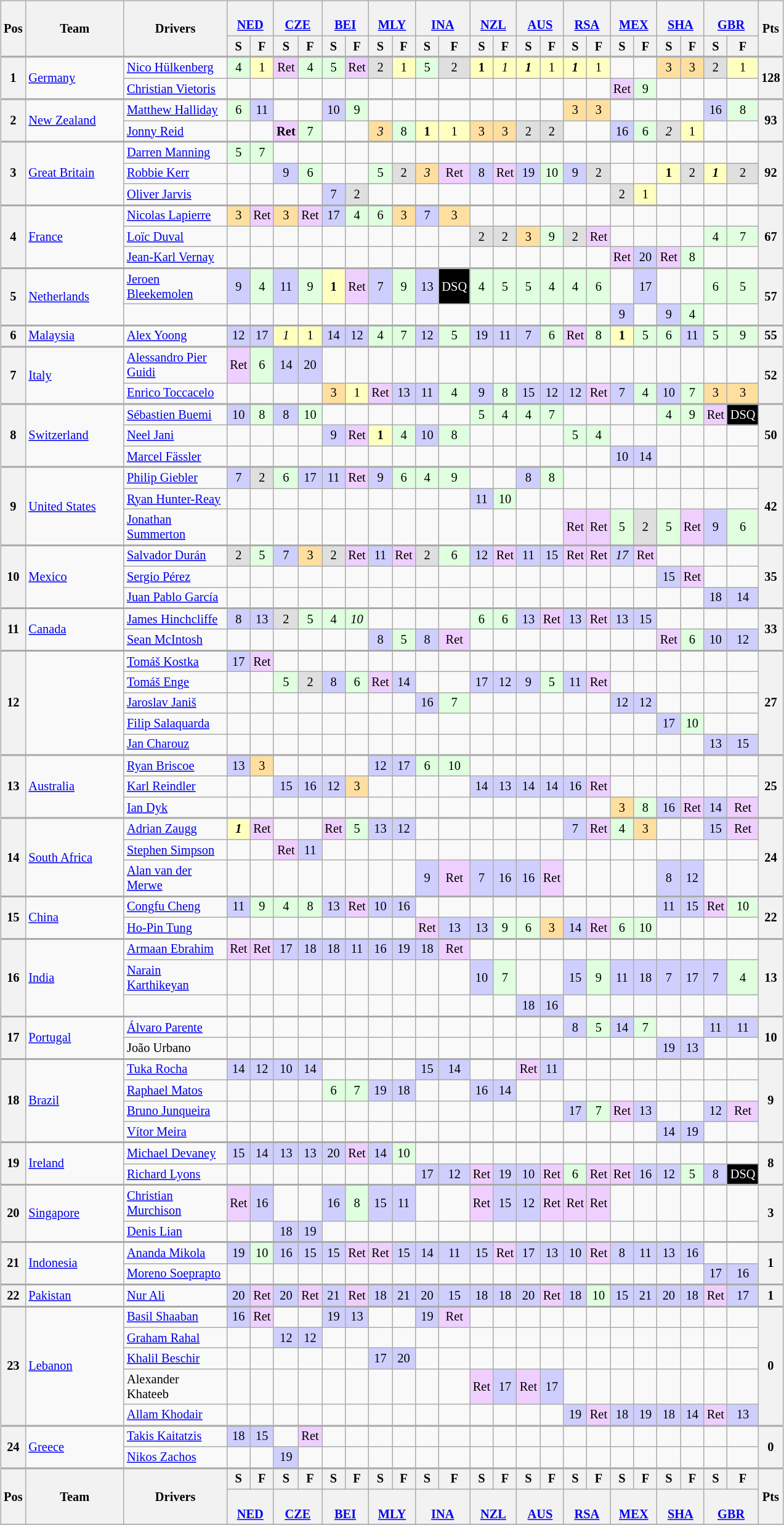<table>
<tr>
<td valign="top"><br><table class="wikitable" style="text-align:center; font-size: 85%">
<tr>
<th valign="middle" rowspan="2">Pos</th>
<th width=100 valign="middle" rowspan="2">Team</th>
<th width=105 valign="middle" rowspan="2">Drivers</th>
<th colspan=2><br><a href='#'>NED</a></th>
<th colspan=2><br><a href='#'>CZE</a></th>
<th colspan=2><br><a href='#'>BEI</a></th>
<th colspan=2><br><a href='#'>MLY</a></th>
<th colspan=2><br><a href='#'>INA</a></th>
<th colspan=2><br><a href='#'>NZL</a></th>
<th colspan=2><br><a href='#'>AUS</a></th>
<th colspan=2><br><a href='#'>RSA</a></th>
<th colspan=2><br><a href='#'>MEX</a></th>
<th colspan=2><br><a href='#'>SHA</a></th>
<th colspan=2><br><a href='#'>GBR</a></th>
<th valign="middle" rowspan="2">Pts</th>
</tr>
<tr>
<th width=18>S</th>
<th width=18>F</th>
<th width=18>S</th>
<th width=18>F</th>
<th width=18>S</th>
<th width=18>F</th>
<th width=18>S</th>
<th width=18>F</th>
<th width=18>S</th>
<th width=18>F</th>
<th width=18>S</th>
<th width=18>F</th>
<th width=18>S</th>
<th width=18>F</th>
<th width=18>S</th>
<th width=18>F</th>
<th width=18>S</th>
<th width=18>F</th>
<th width=18>S</th>
<th width=18>F</th>
<th width=18>S</th>
<th width=18>F</th>
</tr>
<tr style="border-top:2px solid #aaaaaa">
<th rowspan=2>1</th>
<td rowspan=2 align=left> <a href='#'>Germany</a></td>
<td align=left><a href='#'>Nico Hülkenberg</a></td>
<td style="background:#DFFFDF;">4</td>
<td style="background:#FFFFBF;">1</td>
<td style="background:#EFCFFF;">Ret</td>
<td style="background:#DFFFDF;">4</td>
<td style="background:#DFFFDF;">5</td>
<td style="background:#EFCFFF;">Ret</td>
<td style="background:#DFDFDF;">2</td>
<td style="background:#FFFFBF;">1</td>
<td style="background:#DFFFDF;">5</td>
<td style="background:#DFDFDF;">2</td>
<td style="background:#FFFFBF;"><strong>1</strong></td>
<td style="background:#FFFFBF;"><em>1</em></td>
<td style="background:#FFFFBF;"><strong><em>1</em></strong></td>
<td style="background:#FFFFBF;">1</td>
<td style="background:#FFFFBF;"><strong><em>1</em></strong></td>
<td style="background:#FFFFBF;">1</td>
<td></td>
<td></td>
<td style="background:#FFDF9F;">3</td>
<td style="background:#FFDF9F;">3</td>
<td style="background:#DFDFDF;">2</td>
<td style="background:#FFFFBF;">1</td>
<th rowspan=2>128</th>
</tr>
<tr>
<td align=left><a href='#'>Christian Vietoris</a></td>
<td></td>
<td></td>
<td></td>
<td></td>
<td></td>
<td></td>
<td></td>
<td></td>
<td></td>
<td></td>
<td></td>
<td></td>
<td></td>
<td></td>
<td></td>
<td></td>
<td style="background:#EFCFFF;">Ret</td>
<td style="background:#DFFFDF;">9</td>
<td></td>
<td></td>
<td></td>
<td></td>
</tr>
<tr style="border-top:2px solid #aaaaaa">
<th rowspan=2>2</th>
<td rowspan=2 align=left> <a href='#'>New Zealand</a></td>
<td align=left><a href='#'>Matthew Halliday</a></td>
<td style="background:#DFFFDF;">6</td>
<td style="background:#CFCFFF;">11</td>
<td></td>
<td></td>
<td style="background:#CFCFFF;">10</td>
<td style="background:#DFFFDF;">9</td>
<td></td>
<td></td>
<td></td>
<td></td>
<td></td>
<td></td>
<td></td>
<td></td>
<td style="background:#FFDF9F;">3</td>
<td style="background:#FFDF9F;">3</td>
<td></td>
<td></td>
<td></td>
<td></td>
<td style="background:#CFCFFF;">16</td>
<td style="background:#DFFFDF;">8</td>
<th rowspan=2>93</th>
</tr>
<tr>
<td align=left><a href='#'>Jonny Reid</a></td>
<td></td>
<td></td>
<td style="background:#EFCFFF;"><strong>Ret</strong></td>
<td style="background:#DFFFDF;">7</td>
<td></td>
<td></td>
<td style="background:#FFDF9F;"><em>3</em></td>
<td style="background:#DFFFDF;">8</td>
<td style="background:#FFFFBF;"><strong>1</strong></td>
<td style="background:#FFFFBF;">1</td>
<td style="background:#FFDF9F;">3</td>
<td style="background:#FFDF9F;">3</td>
<td style="background:#DFDFDF;">2</td>
<td style="background:#DFDFDF;">2</td>
<td></td>
<td></td>
<td style="background:#CFCFFF;">16</td>
<td style="background:#DFFFDF;">6</td>
<td style="background:#DFDFDF;"><em>2</em></td>
<td style="background:#FFFFBF;">1</td>
<td></td>
<td></td>
</tr>
<tr style="border-top:2px solid #aaaaaa">
<th rowspan=3>3</th>
<td rowspan=3 align=left> <a href='#'>Great Britain</a></td>
<td align=left><a href='#'>Darren Manning</a></td>
<td style="background:#DFFFDF;">5</td>
<td style="background:#DFFFDF;">7</td>
<td></td>
<td></td>
<td></td>
<td></td>
<td></td>
<td></td>
<td></td>
<td></td>
<td></td>
<td></td>
<td></td>
<td></td>
<td></td>
<td></td>
<td></td>
<td></td>
<td></td>
<td></td>
<td></td>
<td></td>
<th rowspan=3>92</th>
</tr>
<tr>
<td align=left><a href='#'>Robbie Kerr</a></td>
<td></td>
<td></td>
<td style="background:#CFCFFF;">9</td>
<td style="background:#DFFFDF;">6</td>
<td></td>
<td></td>
<td style="background:#DFFFDF;">5</td>
<td style="background:#DFDFDF;">2</td>
<td style="background:#FFDF9F;"><em>3</em></td>
<td style="background:#EFCFFF;">Ret</td>
<td style="background:#CFCFFF;">8</td>
<td style="background:#EFCFFF;">Ret</td>
<td style="background:#CFCFFF;">19</td>
<td style="background:#DFFFDF;">10</td>
<td style="background:#CFCFFF;">9</td>
<td style="background:#DFDFDF;">2</td>
<td></td>
<td></td>
<td style="background:#FFFFBF;"><strong>1</strong></td>
<td style="background:#DFDFDF;">2</td>
<td style="background:#FFFFBF;"><strong><em>1</em></strong></td>
<td style="background:#DFDFDF;">2</td>
</tr>
<tr>
<td align=left><a href='#'>Oliver Jarvis</a></td>
<td></td>
<td></td>
<td></td>
<td></td>
<td style="background:#CFCFFF;">7</td>
<td style="background:#DFDFDF;">2</td>
<td></td>
<td></td>
<td></td>
<td></td>
<td></td>
<td></td>
<td></td>
<td></td>
<td></td>
<td></td>
<td style="background:#DFDFDF;">2</td>
<td style="background:#FFFFBF;">1</td>
<td></td>
<td></td>
<td></td>
<td></td>
</tr>
<tr style="border-top:2px solid #aaaaaa">
<th rowspan=3>4</th>
<td rowspan=3 align=left> <a href='#'>France</a></td>
<td align=left><a href='#'>Nicolas Lapierre</a></td>
<td style="background:#FFDF9F;">3</td>
<td style="background:#EFCFFF;">Ret</td>
<td style="background:#FFDF9F;">3</td>
<td style="background:#EFCFFF;">Ret</td>
<td style="background:#CFCFFF;">17</td>
<td style="background:#DFFFDF;">4</td>
<td style="background:#DFFFDF;">6</td>
<td style="background:#FFDF9F;">3</td>
<td style="background:#CFCFFF;">7</td>
<td style="background:#FFDF9F;">3</td>
<td></td>
<td></td>
<td></td>
<td></td>
<td></td>
<td></td>
<td></td>
<td></td>
<td></td>
<td></td>
<td></td>
<td></td>
<th rowspan=3>67</th>
</tr>
<tr>
<td align=left><a href='#'>Loïc Duval</a></td>
<td></td>
<td></td>
<td></td>
<td></td>
<td></td>
<td></td>
<td></td>
<td></td>
<td></td>
<td></td>
<td style="background:#DFDFDF;">2</td>
<td style="background:#DFDFDF;">2</td>
<td style="background:#FFDF9F;">3</td>
<td style="background:#DFFFDF;">9</td>
<td style="background:#DFDFDF;">2</td>
<td style="background:#EFCFFF;">Ret</td>
<td></td>
<td></td>
<td></td>
<td></td>
<td style="background:#DFFFDF;">4</td>
<td style="background:#DFFFDF;">7</td>
</tr>
<tr>
<td align=left><a href='#'>Jean-Karl Vernay</a></td>
<td></td>
<td></td>
<td></td>
<td></td>
<td></td>
<td></td>
<td></td>
<td></td>
<td></td>
<td></td>
<td></td>
<td></td>
<td></td>
<td></td>
<td></td>
<td></td>
<td style="background:#EFCFFF;">Ret</td>
<td style="background:#CFCFFF;">20</td>
<td style="background:#EFCFFF;">Ret</td>
<td style="background:#DFFFDF;">8</td>
<td></td>
<td></td>
</tr>
<tr style="border-top:2px solid #aaaaaa">
<th rowspan=2>5</th>
<td rowspan=2 align=left> <a href='#'>Netherlands</a></td>
<td align=left><a href='#'>Jeroen Bleekemolen</a></td>
<td style="background:#CFCFFF;">9</td>
<td style="background:#DFFFDF;">4</td>
<td style="background:#CFCFFF;">11</td>
<td style="background:#DFFFDF;">9</td>
<td style="background:#FFFFBF;"><strong>1</strong></td>
<td style="background:#EFCFFF;">Ret</td>
<td style="background:#CFCFFF;">7</td>
<td style="background:#DFFFDF;">9</td>
<td style="background:#CFCFFF;">13</td>
<td style="background:#000000; color:white">DSQ</td>
<td style="background:#DFFFDF;">4</td>
<td style="background:#DFFFDF;">5</td>
<td style="background:#DFFFDF;">5</td>
<td style="background:#DFFFDF;">4</td>
<td style="background:#DFFFDF;">4</td>
<td style="background:#DFFFDF;">6</td>
<td></td>
<td style="background:#CFCFFF;">17</td>
<td></td>
<td></td>
<td style="background:#DFFFDF;">6</td>
<td style="background:#DFFFDF;">5</td>
<th rowspan=2>57</th>
</tr>
<tr>
<td align=left></td>
<td></td>
<td></td>
<td></td>
<td></td>
<td></td>
<td></td>
<td></td>
<td></td>
<td></td>
<td></td>
<td></td>
<td></td>
<td></td>
<td></td>
<td></td>
<td></td>
<td style="background:#CFCFFF;">9</td>
<td></td>
<td style="background:#CFCFFF;">9</td>
<td style="background:#DFFFDF;">4</td>
<td></td>
<td></td>
</tr>
<tr style="border-top:2px solid #aaaaaa">
<th>6</th>
<td align=left> <a href='#'>Malaysia</a></td>
<td align=left><a href='#'>Alex Yoong</a></td>
<td style="background:#CFCFFF;">12</td>
<td style="background:#CFCFFF;">17</td>
<td style="background:#FFFFBF;"><em>1</em></td>
<td style="background:#FFFFBF;">1</td>
<td style="background:#CFCFFF;">14</td>
<td style="background:#CFCFFF;">12</td>
<td style="background:#DFFFDF;">4</td>
<td style="background:#DFFFDF;">7</td>
<td style="background:#CFCFFF;">12</td>
<td style="background:#DFFFDF;">5</td>
<td style="background:#CFCFFF;">19</td>
<td style="background:#CFCFFF;">11</td>
<td style="background:#CFCFFF;">7</td>
<td style="background:#DFFFDF;">6</td>
<td style="background:#EFCFFF;">Ret</td>
<td style="background:#DFFFDF;">8</td>
<td style="background:#FFFFBF;"><strong>1</strong></td>
<td style="background:#DFFFDF;">5</td>
<td style="background:#DFFFDF;">6</td>
<td style="background:#CFCFFF;">11</td>
<td style="background:#DFFFDF;">5</td>
<td style="background:#DFFFDF;">9</td>
<th>55</th>
</tr>
<tr style="border-top:2px solid #aaaaaa">
<th rowspan=2>7</th>
<td rowspan=2 align=left> <a href='#'>Italy</a></td>
<td align=left><a href='#'>Alessandro Pier Guidi</a></td>
<td style="background:#EFCFFF;">Ret</td>
<td style="background:#DFFFDF;">6</td>
<td style="background:#CFCFFF;">14</td>
<td style="background:#CFCFFF;">20</td>
<td></td>
<td></td>
<td></td>
<td></td>
<td></td>
<td></td>
<td></td>
<td></td>
<td></td>
<td></td>
<td></td>
<td></td>
<td></td>
<td></td>
<td></td>
<td></td>
<td></td>
<td></td>
<th rowspan=2>52</th>
</tr>
<tr>
<td align=left><a href='#'>Enrico Toccacelo</a></td>
<td></td>
<td></td>
<td></td>
<td></td>
<td style="background:#FFDF9F;">3</td>
<td style="background:#FFFFBF;">1</td>
<td style="background:#EFCFFF;">Ret</td>
<td style="background:#CFCFFF;">13</td>
<td style="background:#CFCFFF;">11</td>
<td style="background:#DFFFDF;">4</td>
<td style="background:#CFCFFF;">9</td>
<td style="background:#DFFFDF;">8</td>
<td style="background:#CFCFFF;">15</td>
<td style="background:#CFCFFF;">12</td>
<td style="background:#CFCFFF;">12</td>
<td style="background:#EFCFFF;">Ret</td>
<td style="background:#CFCFFF;">7</td>
<td style="background:#DFFFDF;">4</td>
<td style="background:#CFCFFF;">10</td>
<td style="background:#DFFFDF;">7</td>
<td style="background:#FFDF9F;">3</td>
<td style="background:#FFDF9F;">3</td>
</tr>
<tr style="border-top:2px solid #aaaaaa">
<th rowspan=3>8</th>
<td rowspan=3 align=left> <a href='#'>Switzerland</a></td>
<td align=left><a href='#'>Sébastien Buemi</a></td>
<td style="background:#CFCFFF;">10</td>
<td style="background:#DFFFDF;">8</td>
<td style="background:#CFCFFF;">8</td>
<td style="background:#DFFFDF;">10</td>
<td></td>
<td></td>
<td></td>
<td></td>
<td></td>
<td></td>
<td style="background:#DFFFDF;">5</td>
<td style="background:#DFFFDF;">4</td>
<td style="background:#DFFFDF;">4</td>
<td style="background:#DFFFDF;">7</td>
<td></td>
<td></td>
<td></td>
<td></td>
<td style="background:#DFFFDF;">4</td>
<td style="background:#DFFFDF;">9</td>
<td style="background:#EFCFFF;">Ret</td>
<td style="background:#000000; color:white">DSQ</td>
<th rowspan=3>50</th>
</tr>
<tr>
<td align=left><a href='#'>Neel Jani</a></td>
<td></td>
<td></td>
<td></td>
<td></td>
<td style="background:#CFCFFF;">9</td>
<td style="background:#EFCFFF;">Ret</td>
<td style="background:#FFFFBF;"><strong>1</strong></td>
<td style="background:#DFFFDF;">4</td>
<td style="background:#CFCFFF;">10</td>
<td style="background:#DFFFDF;">8</td>
<td></td>
<td></td>
<td></td>
<td></td>
<td style="background:#DFFFDF;">5</td>
<td style="background:#DFFFDF;">4</td>
<td></td>
<td></td>
<td></td>
<td></td>
<td></td>
<td></td>
</tr>
<tr>
<td align=left><a href='#'>Marcel Fässler</a></td>
<td></td>
<td></td>
<td></td>
<td></td>
<td></td>
<td></td>
<td></td>
<td></td>
<td></td>
<td></td>
<td></td>
<td></td>
<td></td>
<td></td>
<td></td>
<td></td>
<td style="background:#CFCFFF;">10</td>
<td style="background:#CFCFFF;">14</td>
<td></td>
<td></td>
<td></td>
<td></td>
</tr>
<tr style="border-top:2px solid #aaaaaa">
<th rowspan=3>9</th>
<td rowspan=3 align=left> <a href='#'>United States</a></td>
<td align=left><a href='#'>Philip Giebler</a></td>
<td style="background:#CFCFFF;">7</td>
<td style="background:#DFDFDF;">2</td>
<td style="background:#DFFFDF;">6</td>
<td style="background:#CFCFFF;">17</td>
<td style="background:#CFCFFF;">11</td>
<td style="background:#EFCFFF;">Ret</td>
<td style="background:#CFCFFF;">9</td>
<td style="background:#DFFFDF;">6</td>
<td style="background:#DFFFDF;">4</td>
<td style="background:#DFFFDF;">9</td>
<td></td>
<td></td>
<td style="background:#CFCFFF;">8</td>
<td style="background:#DFFFDF;">8</td>
<td></td>
<td></td>
<td></td>
<td></td>
<td></td>
<td></td>
<td></td>
<td></td>
<th rowspan=3>42</th>
</tr>
<tr>
<td align=left><a href='#'>Ryan Hunter-Reay</a></td>
<td></td>
<td></td>
<td></td>
<td></td>
<td></td>
<td></td>
<td></td>
<td></td>
<td></td>
<td></td>
<td style="background:#CFCFFF;">11</td>
<td style="background:#DFFFDF;">10</td>
<td></td>
<td></td>
<td></td>
<td></td>
<td></td>
<td></td>
<td></td>
<td></td>
<td></td>
<td></td>
</tr>
<tr>
<td align=left><a href='#'>Jonathan Summerton</a></td>
<td></td>
<td></td>
<td></td>
<td></td>
<td></td>
<td></td>
<td></td>
<td></td>
<td></td>
<td></td>
<td></td>
<td></td>
<td></td>
<td></td>
<td style="background:#EFCFFF;">Ret</td>
<td style="background:#EFCFFF;">Ret</td>
<td style="background:#DFFFDF;">5</td>
<td style="background:#DFDFDF;">2</td>
<td style="background:#DFFFDF;">5</td>
<td style="background:#EFCFFF;">Ret</td>
<td style="background:#CFCFFF;">9</td>
<td style="background:#DFFFDF;">6</td>
</tr>
<tr style="border-top:2px solid #aaaaaa">
<th rowspan=3>10</th>
<td rowspan=3 align=left> <a href='#'>Mexico</a></td>
<td align=left><a href='#'>Salvador Durán</a></td>
<td style="background:#DFDFDF;">2</td>
<td style="background:#DFFFDF;">5</td>
<td style="background:#CFCFFF;">7</td>
<td style="background:#FFDF9F;">3</td>
<td style="background:#DFDFDF;">2</td>
<td style="background:#EFCFFF;">Ret</td>
<td style="background:#CFCFFF;">11</td>
<td style="background:#EFCFFF;">Ret</td>
<td style="background:#DFDFDF;">2</td>
<td style="background:#DFFFDF;">6</td>
<td style="background:#CFCFFF;">12</td>
<td style="background:#EFCFFF;">Ret</td>
<td style="background:#CFCFFF;">11</td>
<td style="background:#CFCFFF;">15</td>
<td style="background:#EFCFFF;">Ret</td>
<td style="background:#EFCFFF;">Ret</td>
<td style="background:#CFCFFF;"><em>17</em></td>
<td style="background:#EFCFFF;">Ret</td>
<td></td>
<td></td>
<td></td>
<td></td>
<th rowspan=3>35</th>
</tr>
<tr>
<td align=left><a href='#'>Sergio Pérez</a></td>
<td></td>
<td></td>
<td></td>
<td></td>
<td></td>
<td></td>
<td></td>
<td></td>
<td></td>
<td></td>
<td></td>
<td></td>
<td></td>
<td></td>
<td></td>
<td></td>
<td></td>
<td></td>
<td style="background:#CFCFFF;">15</td>
<td style="background:#EFCFFF;">Ret</td>
<td></td>
<td></td>
</tr>
<tr>
<td align=left><a href='#'>Juan Pablo García</a></td>
<td></td>
<td></td>
<td></td>
<td></td>
<td></td>
<td></td>
<td></td>
<td></td>
<td></td>
<td></td>
<td></td>
<td></td>
<td></td>
<td></td>
<td></td>
<td></td>
<td></td>
<td></td>
<td></td>
<td></td>
<td style="background:#CFCFFF;">18</td>
<td style="background:#CFCFFF;">14</td>
</tr>
<tr style="border-top:2px solid #aaaaaa">
<th rowspan=2>11</th>
<td rowspan=2 align=left> <a href='#'>Canada</a></td>
<td align=left><a href='#'>James Hinchcliffe</a></td>
<td style="background:#CFCFFF;">8</td>
<td style="background:#CFCFFF;">13</td>
<td style="background:#DFDFDF;">2</td>
<td style="background:#DFFFDF;">5</td>
<td style="background:#DFFFDF;">4</td>
<td style="background:#DFFFDF;"><em>10</em></td>
<td></td>
<td></td>
<td></td>
<td></td>
<td style="background:#DFFFDF;">6</td>
<td style="background:#DFFFDF;">6</td>
<td style="background:#CFCFFF;">13</td>
<td style="background:#EFCFFF;">Ret</td>
<td style="background:#CFCFFF;">13</td>
<td style="background:#EFCFFF;">Ret</td>
<td style="background:#CFCFFF;">13</td>
<td style="background:#CFCFFF;">15</td>
<td></td>
<td></td>
<td></td>
<td></td>
<th rowspan=2>33</th>
</tr>
<tr>
<td align=left><a href='#'>Sean McIntosh</a></td>
<td></td>
<td></td>
<td></td>
<td></td>
<td></td>
<td></td>
<td style="background:#CFCFFF;">8</td>
<td style="background:#DFFFDF;">5</td>
<td style="background:#CFCFFF;">8</td>
<td style="background:#EFCFFF;">Ret</td>
<td></td>
<td></td>
<td></td>
<td></td>
<td></td>
<td></td>
<td></td>
<td></td>
<td style="background:#EFCFFF;">Ret</td>
<td style="background:#DFFFDF;">6</td>
<td style="background:#CFCFFF;">10</td>
<td style="background:#CFCFFF;">12</td>
</tr>
<tr style="border-top:2px solid #aaaaaa">
<th rowspan=5>12</th>
<td rowspan=5 align=left></td>
<td align=left><a href='#'>Tomáš Kostka</a></td>
<td style="background:#CFCFFF;">17</td>
<td style="background:#EFCFFF;">Ret</td>
<td></td>
<td></td>
<td></td>
<td></td>
<td></td>
<td></td>
<td></td>
<td></td>
<td></td>
<td></td>
<td></td>
<td></td>
<td></td>
<td></td>
<td></td>
<td></td>
<td></td>
<td></td>
<td></td>
<td></td>
<th rowspan=5>27</th>
</tr>
<tr>
<td align=left><a href='#'>Tomáš Enge</a></td>
<td></td>
<td></td>
<td style="background:#DFFFDF;">5</td>
<td style="background:#DFDFDF;">2</td>
<td style="background:#CFCFFF;">8</td>
<td style="background:#DFFFDF;">6</td>
<td style="background:#EFCFFF;">Ret</td>
<td style="background:#CFCFFF;">14</td>
<td></td>
<td></td>
<td style="background:#CFCFFF;">17</td>
<td style="background:#CFCFFF;">12</td>
<td style="background:#CFCFFF;">9</td>
<td style="background:#DFFFDF;">5</td>
<td style="background:#CFCFFF;">11</td>
<td style="background:#EFCFFF;">Ret</td>
<td></td>
<td></td>
<td></td>
<td></td>
<td></td>
<td></td>
</tr>
<tr>
<td align=left><a href='#'>Jaroslav Janiš</a></td>
<td></td>
<td></td>
<td></td>
<td></td>
<td></td>
<td></td>
<td></td>
<td></td>
<td style="background:#CFCFFF;">16</td>
<td style="background:#DFFFDF;">7</td>
<td></td>
<td></td>
<td></td>
<td></td>
<td></td>
<td></td>
<td style="background:#CFCFFF;">12</td>
<td style="background:#CFCFFF;">12</td>
<td></td>
<td></td>
<td></td>
<td></td>
</tr>
<tr>
<td align=left><a href='#'>Filip Salaquarda</a></td>
<td></td>
<td></td>
<td></td>
<td></td>
<td></td>
<td></td>
<td></td>
<td></td>
<td></td>
<td></td>
<td></td>
<td></td>
<td></td>
<td></td>
<td></td>
<td></td>
<td></td>
<td></td>
<td style="background:#CFCFFF;">17</td>
<td style="background:#DFFFDF;">10</td>
<td></td>
<td></td>
</tr>
<tr>
<td align=left><a href='#'>Jan Charouz</a></td>
<td></td>
<td></td>
<td></td>
<td></td>
<td></td>
<td></td>
<td></td>
<td></td>
<td></td>
<td></td>
<td></td>
<td></td>
<td></td>
<td></td>
<td></td>
<td></td>
<td></td>
<td></td>
<td></td>
<td></td>
<td style="background:#CFCFFF;">13</td>
<td style="background:#CFCFFF;">15</td>
</tr>
<tr style="border-top:2px solid #aaaaaa">
<th rowspan=3>13</th>
<td rowspan=3 align=left> <a href='#'>Australia</a></td>
<td align=left><a href='#'>Ryan Briscoe</a></td>
<td style="background:#CFCFFF;">13</td>
<td style="background:#FFDF9F;">3</td>
<td></td>
<td></td>
<td></td>
<td></td>
<td style="background:#CFCFFF;">12</td>
<td style="background:#CFCFFF;">17</td>
<td style="background:#DFFFDF;">6</td>
<td style="background:#DFFFDF;">10</td>
<td></td>
<td></td>
<td></td>
<td></td>
<td></td>
<td></td>
<td></td>
<td></td>
<td></td>
<td></td>
<td></td>
<td></td>
<th rowspan=3>25</th>
</tr>
<tr>
<td align=left><a href='#'>Karl Reindler</a></td>
<td></td>
<td></td>
<td style="background:#CFCFFF;">15</td>
<td style="background:#CFCFFF;">16</td>
<td style="background:#CFCFFF;">12</td>
<td style="background:#FFDF9F;">3</td>
<td></td>
<td></td>
<td></td>
<td></td>
<td style="background:#CFCFFF;">14</td>
<td style="background:#CFCFFF;">13</td>
<td style="background:#CFCFFF;">14</td>
<td style="background:#CFCFFF;">14</td>
<td style="background:#CFCFFF;">16</td>
<td style="background:#EFCFFF;">Ret</td>
<td></td>
<td></td>
<td></td>
<td></td>
<td></td>
<td></td>
</tr>
<tr>
<td align=left><a href='#'>Ian Dyk</a></td>
<td></td>
<td></td>
<td></td>
<td></td>
<td></td>
<td></td>
<td></td>
<td></td>
<td></td>
<td></td>
<td></td>
<td></td>
<td></td>
<td></td>
<td></td>
<td></td>
<td style="background:#FFDF9F;">3</td>
<td style="background:#DFFFDF;">8</td>
<td style="background:#CFCFFF;">16</td>
<td style="background:#EFCFFF;">Ret</td>
<td style="background:#CFCFFF;">14</td>
<td style="background:#EFCFFF;">Ret</td>
</tr>
<tr style="border-top:2px solid #aaaaaa">
<th rowspan=3>14</th>
<td rowspan=3 align=left> <a href='#'>South Africa</a></td>
<td align=left><a href='#'>Adrian Zaugg</a></td>
<td style="background:#FFFFBF;"><strong><em>1</em></strong></td>
<td style="background:#EFCFFF;">Ret</td>
<td></td>
<td></td>
<td style="background:#EFCFFF;">Ret</td>
<td style="background:#DFFFDF;">5</td>
<td style="background:#CFCFFF;">13</td>
<td style="background:#CFCFFF;">12</td>
<td></td>
<td></td>
<td></td>
<td></td>
<td></td>
<td></td>
<td style="background:#CFCFFF;">7</td>
<td style="background:#EFCFFF;">Ret</td>
<td style="background:#DFFFDF;">4</td>
<td style="background:#FFDF9F;">3</td>
<td></td>
<td></td>
<td style="background:#CFCFFF;">15</td>
<td style="background:#EFCFFF;">Ret</td>
<th rowspan=3>24</th>
</tr>
<tr>
<td align=left><a href='#'>Stephen Simpson</a></td>
<td></td>
<td></td>
<td style="background:#EFCFFF;">Ret</td>
<td style="background:#CFCFFF;">11</td>
<td></td>
<td></td>
<td></td>
<td></td>
<td></td>
<td></td>
<td></td>
<td></td>
<td></td>
<td></td>
<td></td>
<td></td>
<td></td>
<td></td>
<td></td>
<td></td>
<td></td>
<td></td>
</tr>
<tr>
<td align=left><a href='#'>Alan van der Merwe</a></td>
<td></td>
<td></td>
<td></td>
<td></td>
<td></td>
<td></td>
<td></td>
<td></td>
<td style="background:#CFCFFF;">9</td>
<td style="background:#EFCFFF;">Ret</td>
<td style="background:#CFCFFF;">7</td>
<td style="background:#CFCFFF;">16</td>
<td style="background:#CFCFFF;">16</td>
<td style="background:#EFCFFF;">Ret</td>
<td></td>
<td></td>
<td></td>
<td></td>
<td style="background:#CFCFFF;">8</td>
<td style="background:#CFCFFF;">12</td>
<td></td>
<td></td>
</tr>
<tr style="border-top:2px solid #aaaaaa">
<th rowspan=2>15</th>
<td rowspan=2 align=left> <a href='#'>China</a></td>
<td align=left><a href='#'>Congfu Cheng</a></td>
<td style="background:#CFCFFF;">11</td>
<td style="background:#DFFFDF;">9</td>
<td style="background:#DFFFDF;">4</td>
<td style="background:#DFFFDF;">8</td>
<td style="background:#CFCFFF;">13</td>
<td style="background:#EFCFFF;">Ret</td>
<td style="background:#CFCFFF;">10</td>
<td style="background:#CFCFFF;">16</td>
<td></td>
<td></td>
<td></td>
<td></td>
<td></td>
<td></td>
<td></td>
<td></td>
<td></td>
<td></td>
<td style="background:#CFCFFF;">11</td>
<td style="background:#CFCFFF;">15</td>
<td style="background:#EFCFFF;">Ret</td>
<td style="background:#DFFFDF;">10</td>
<th rowspan=2>22</th>
</tr>
<tr>
<td align=left><a href='#'>Ho-Pin Tung</a></td>
<td></td>
<td></td>
<td></td>
<td></td>
<td></td>
<td></td>
<td></td>
<td></td>
<td style="background:#EFCFFF;">Ret</td>
<td style="background:#CFCFFF;">13</td>
<td style="background:#CFCFFF;">13</td>
<td style="background:#DFFFDF;">9</td>
<td style="background:#DFFFDF;">6</td>
<td style="background:#FFDF9F;">3</td>
<td style="background:#CFCFFF;">14</td>
<td style="background:#EFCFFF;">Ret</td>
<td style="background:#DFFFDF;">6</td>
<td style="background:#DFFFDF;">10</td>
<td></td>
<td></td>
<td></td>
<td></td>
</tr>
<tr style="border-top:2px solid #aaaaaa">
<th rowspan=3>16</th>
<td rowspan=3 align=left> <a href='#'>India</a></td>
<td align=left><a href='#'>Armaan Ebrahim</a></td>
<td style="background:#EFCFFF;">Ret</td>
<td style="background:#EFCFFF;">Ret</td>
<td style="background:#CFCFFF;">17</td>
<td style="background:#CFCFFF;">18</td>
<td style="background:#CFCFFF;">18</td>
<td style="background:#CFCFFF;">11</td>
<td style="background:#CFCFFF;">16</td>
<td style="background:#CFCFFF;">19</td>
<td style="background:#CFCFFF;">18</td>
<td style="background:#EFCFFF;">Ret</td>
<td></td>
<td></td>
<td></td>
<td></td>
<td></td>
<td></td>
<td></td>
<td></td>
<td></td>
<td></td>
<td></td>
<td></td>
<th rowspan=3>13</th>
</tr>
<tr>
<td align=left><a href='#'>Narain Karthikeyan</a></td>
<td></td>
<td></td>
<td></td>
<td></td>
<td></td>
<td></td>
<td></td>
<td></td>
<td></td>
<td></td>
<td style="background:#CFCFFF;">10</td>
<td style="background:#DFFFDF;">7</td>
<td></td>
<td></td>
<td style="background:#CFCFFF;">15</td>
<td style="background:#DFFFDF;">9</td>
<td style="background:#CFCFFF;">11</td>
<td style="background:#CFCFFF;">18</td>
<td style="background:#CFCFFF;">7</td>
<td style="background:#CFCFFF;">17</td>
<td style="background:#CFCFFF;">7</td>
<td style="background:#DFFFDF;">4</td>
</tr>
<tr>
<td align=left></td>
<td></td>
<td></td>
<td></td>
<td></td>
<td></td>
<td></td>
<td></td>
<td></td>
<td></td>
<td></td>
<td></td>
<td></td>
<td style="background:#CFCFFF;">18</td>
<td style="background:#CFCFFF;">16</td>
<td></td>
<td></td>
<td></td>
<td></td>
<td></td>
<td></td>
<td></td>
<td></td>
</tr>
<tr style="border-top:2px solid #aaaaaa">
<th rowspan=2>17</th>
<td rowspan=2 align=left> <a href='#'>Portugal</a></td>
<td align=left><a href='#'>Álvaro Parente</a></td>
<td></td>
<td></td>
<td></td>
<td></td>
<td></td>
<td></td>
<td></td>
<td></td>
<td></td>
<td></td>
<td></td>
<td></td>
<td></td>
<td></td>
<td style="background:#CFCFFF;">8</td>
<td style="background:#DFFFDF;">5</td>
<td style="background:#CFCFFF;">14</td>
<td style="background:#DFFFDF;">7</td>
<td></td>
<td></td>
<td style="background:#CFCFFF;">11</td>
<td style="background:#CFCFFF;">11</td>
<th rowspan=2>10</th>
</tr>
<tr>
<td align=left>João Urbano</td>
<td></td>
<td></td>
<td></td>
<td></td>
<td></td>
<td></td>
<td></td>
<td></td>
<td></td>
<td></td>
<td></td>
<td></td>
<td></td>
<td></td>
<td></td>
<td></td>
<td></td>
<td></td>
<td style="background:#CFCFFF;">19</td>
<td style="background:#CFCFFF;">13</td>
<td></td>
<td></td>
</tr>
<tr style="border-top:2px solid #aaaaaa">
<th rowspan=4>18</th>
<td rowspan=4 align=left> <a href='#'>Brazil</a></td>
<td align=left><a href='#'>Tuka Rocha</a></td>
<td style="background:#CFCFFF;">14</td>
<td style="background:#CFCFFF;">12</td>
<td style="background:#CFCFFF;">10</td>
<td style="background:#CFCFFF;">14</td>
<td></td>
<td></td>
<td></td>
<td></td>
<td style="background:#CFCFFF;">15</td>
<td style="background:#CFCFFF;">14</td>
<td></td>
<td></td>
<td style="background:#EFCFFF;">Ret</td>
<td style="background:#CFCFFF;">11</td>
<td></td>
<td></td>
<td></td>
<td></td>
<td></td>
<td></td>
<td></td>
<td></td>
<th rowspan=4>9</th>
</tr>
<tr>
<td align=left><a href='#'>Raphael Matos</a></td>
<td></td>
<td></td>
<td></td>
<td></td>
<td style="background:#DFFFDF;">6</td>
<td style="background:#DFFFDF;">7</td>
<td style="background:#CFCFFF;">19</td>
<td style="background:#CFCFFF;">18</td>
<td></td>
<td></td>
<td style="background:#CFCFFF;">16</td>
<td style="background:#CFCFFF;">14</td>
<td></td>
<td></td>
<td></td>
<td></td>
<td></td>
<td></td>
<td></td>
<td></td>
<td></td>
<td></td>
</tr>
<tr>
<td align=left><a href='#'>Bruno Junqueira</a></td>
<td></td>
<td></td>
<td></td>
<td></td>
<td></td>
<td></td>
<td></td>
<td></td>
<td></td>
<td></td>
<td></td>
<td></td>
<td></td>
<td></td>
<td style="background:#CFCFFF;">17</td>
<td style="background:#DFFFDF;">7</td>
<td style="background:#EFCFFF;">Ret</td>
<td style="background:#CFCFFF;">13</td>
<td></td>
<td></td>
<td style="background:#CFCFFF;">12</td>
<td style="background:#EFCFFF;">Ret</td>
</tr>
<tr>
<td align=left><a href='#'>Vítor Meira</a></td>
<td></td>
<td></td>
<td></td>
<td></td>
<td></td>
<td></td>
<td></td>
<td></td>
<td></td>
<td></td>
<td></td>
<td></td>
<td></td>
<td></td>
<td></td>
<td></td>
<td></td>
<td></td>
<td style="background:#CFCFFF;">14</td>
<td style="background:#CFCFFF;">19</td>
<td></td>
<td></td>
</tr>
<tr style="border-top:2px solid #aaaaaa">
<th rowspan=2>19</th>
<td rowspan=2 align=left> <a href='#'>Ireland</a></td>
<td align=left><a href='#'>Michael Devaney</a></td>
<td style="background:#CFCFFF;">15</td>
<td style="background:#CFCFFF;">14</td>
<td style="background:#CFCFFF;">13</td>
<td style="background:#CFCFFF;">13</td>
<td style="background:#CFCFFF;">20</td>
<td style="background:#EFCFFF;">Ret</td>
<td style="background:#CFCFFF;">14</td>
<td style="background:#DFFFDF;">10</td>
<td></td>
<td></td>
<td></td>
<td></td>
<td></td>
<td></td>
<td></td>
<td></td>
<td></td>
<td></td>
<td></td>
<td></td>
<td></td>
<td></td>
<th rowspan=2>8</th>
</tr>
<tr>
<td align=left><a href='#'>Richard Lyons</a></td>
<td></td>
<td></td>
<td></td>
<td></td>
<td></td>
<td></td>
<td></td>
<td></td>
<td style="background:#CFCFFF;">17</td>
<td style="background:#CFCFFF;">12</td>
<td style="background:#EFCFFF;">Ret</td>
<td style="background:#CFCFFF;">19</td>
<td style="background:#CFCFFF;">10</td>
<td style="background:#EFCFFF;">Ret</td>
<td style="background:#DFFFDF;">6</td>
<td style="background:#EFCFFF;">Ret</td>
<td style="background:#EFCFFF;">Ret</td>
<td style="background:#CFCFFF;">16</td>
<td style="background:#CFCFFF;">12</td>
<td style="background:#DFFFDF;">5</td>
<td style="background:#CFCFFF;">8</td>
<td style="background:#000000; color:white">DSQ</td>
</tr>
<tr style="border-top:2px solid #aaaaaa">
<th rowspan=2>20</th>
<td rowspan=2 align=left> <a href='#'>Singapore</a></td>
<td align=left><a href='#'>Christian Murchison</a></td>
<td style="background:#EFCFFF;">Ret</td>
<td style="background:#CFCFFF;">16</td>
<td></td>
<td></td>
<td style="background:#CFCFFF;">16</td>
<td style="background:#DFFFDF;">8</td>
<td style="background:#CFCFFF;">15</td>
<td style="background:#CFCFFF;">11</td>
<td></td>
<td></td>
<td style="background:#EFCFFF;">Ret</td>
<td style="background:#CFCFFF;">15</td>
<td style="background:#CFCFFF;">12</td>
<td style="background:#EFCFFF;">Ret</td>
<td style="background:#EFCFFF;">Ret</td>
<td style="background:#EFCFFF;">Ret</td>
<td></td>
<td></td>
<td></td>
<td></td>
<td></td>
<td></td>
<th rowspan=2>3</th>
</tr>
<tr>
<td align=left><a href='#'>Denis Lian</a></td>
<td></td>
<td></td>
<td style="background:#CFCFFF;">18</td>
<td style="background:#CFCFFF;">19</td>
<td></td>
<td></td>
<td></td>
<td></td>
<td></td>
<td></td>
<td></td>
<td></td>
<td></td>
<td></td>
<td></td>
<td></td>
<td></td>
<td></td>
<td></td>
<td></td>
<td></td>
<td></td>
</tr>
<tr style="border-top:2px solid #aaaaaa">
<th rowspan=2>21</th>
<td rowspan=2 align=left> <a href='#'>Indonesia</a></td>
<td align=left><a href='#'>Ananda Mikola</a></td>
<td style="background:#CFCFFF;">19</td>
<td style="background:#DFFFDF;">10</td>
<td style="background:#CFCFFF;">16</td>
<td style="background:#CFCFFF;">15</td>
<td style="background:#CFCFFF;">15</td>
<td style="background:#EFCFFF;">Ret</td>
<td style="background:#EFCFFF;">Ret</td>
<td style="background:#CFCFFF;">15</td>
<td style="background:#CFCFFF;">14</td>
<td style="background:#CFCFFF;">11</td>
<td style="background:#CFCFFF;">15</td>
<td style="background:#EFCFFF;">Ret</td>
<td style="background:#CFCFFF;">17</td>
<td style="background:#CFCFFF;">13</td>
<td style="background:#CFCFFF;">10</td>
<td style="background:#EFCFFF;">Ret</td>
<td style="background:#CFCFFF;">8</td>
<td style="background:#CFCFFF;">11</td>
<td style="background:#CFCFFF;">13</td>
<td style="background:#CFCFFF;">16</td>
<td></td>
<td></td>
<th rowspan=2>1</th>
</tr>
<tr>
<td align=left><a href='#'>Moreno Soeprapto</a></td>
<td></td>
<td></td>
<td></td>
<td></td>
<td></td>
<td></td>
<td></td>
<td></td>
<td></td>
<td></td>
<td></td>
<td></td>
<td></td>
<td></td>
<td></td>
<td></td>
<td></td>
<td></td>
<td></td>
<td></td>
<td style="background:#CFCFFF;">17</td>
<td style="background:#CFCFFF;">16</td>
</tr>
<tr style="border-top:2px solid #aaaaaa">
<th>22</th>
<td align=left> <a href='#'>Pakistan</a></td>
<td align=left><a href='#'>Nur Ali</a></td>
<td style="background:#CFCFFF;">20</td>
<td style="background:#EFCFFF;">Ret</td>
<td style="background:#CFCFFF;">20</td>
<td style="background:#EFCFFF;">Ret</td>
<td style="background:#CFCFFF;">21</td>
<td style="background:#EFCFFF;">Ret</td>
<td style="background:#CFCFFF;">18</td>
<td style="background:#CFCFFF;">21</td>
<td style="background:#CFCFFF;">20</td>
<td style="background:#CFCFFF;">15</td>
<td style="background:#CFCFFF;">18</td>
<td style="background:#CFCFFF;">18</td>
<td style="background:#CFCFFF;">20</td>
<td style="background:#EFCFFF;">Ret</td>
<td style="background:#CFCFFF;">18</td>
<td style="background:#DFFFDF;">10</td>
<td style="background:#CFCFFF;">15</td>
<td style="background:#CFCFFF;">21</td>
<td style="background:#CFCFFF;">20</td>
<td style="background:#CFCFFF;">18</td>
<td style="background:#EFCFFF;">Ret</td>
<td style="background:#CFCFFF;">17</td>
<th>1</th>
</tr>
<tr style="border-top:2px solid #aaaaaa">
<th rowspan=5>23</th>
<td rowspan=5 align=left> <a href='#'>Lebanon</a></td>
<td align=left><a href='#'>Basil Shaaban</a></td>
<td style="background:#CFCFFF;">16</td>
<td style="background:#EFCFFF;">Ret</td>
<td></td>
<td></td>
<td style="background:#CFCFFF;">19</td>
<td style="background:#CFCFFF;">13</td>
<td></td>
<td></td>
<td style="background:#CFCFFF;">19</td>
<td style="background:#EFCFFF;">Ret</td>
<td></td>
<td></td>
<td></td>
<td></td>
<td></td>
<td></td>
<td></td>
<td></td>
<td></td>
<td></td>
<td></td>
<td></td>
<th rowspan=5>0</th>
</tr>
<tr>
<td align=left> <a href='#'>Graham Rahal</a></td>
<td></td>
<td></td>
<td style="background:#CFCFFF;">12</td>
<td style="background:#CFCFFF;">12</td>
<td></td>
<td></td>
<td></td>
<td></td>
<td></td>
<td></td>
<td></td>
<td></td>
<td></td>
<td></td>
<td></td>
<td></td>
<td></td>
<td></td>
<td></td>
<td></td>
<td></td>
<td></td>
</tr>
<tr>
<td align=left><a href='#'>Khalil Beschir</a></td>
<td></td>
<td></td>
<td></td>
<td></td>
<td></td>
<td></td>
<td style="background:#CFCFFF;">17</td>
<td style="background:#CFCFFF;">20</td>
<td></td>
<td></td>
<td></td>
<td></td>
<td></td>
<td></td>
<td></td>
<td></td>
<td></td>
<td></td>
<td></td>
<td></td>
<td></td>
<td></td>
</tr>
<tr>
<td align=left>Alexander Khateeb</td>
<td></td>
<td></td>
<td></td>
<td></td>
<td></td>
<td></td>
<td></td>
<td></td>
<td></td>
<td></td>
<td style="background:#EFCFFF;">Ret</td>
<td style="background:#CFCFFF;">17</td>
<td style="background:#EFCFFF;">Ret</td>
<td style="background:#CFCFFF;">17</td>
<td></td>
<td></td>
<td></td>
<td></td>
<td></td>
<td></td>
<td></td>
<td></td>
</tr>
<tr>
<td align=left> <a href='#'>Allam Khodair</a></td>
<td></td>
<td></td>
<td></td>
<td></td>
<td></td>
<td></td>
<td></td>
<td></td>
<td></td>
<td></td>
<td></td>
<td></td>
<td></td>
<td></td>
<td style="background:#CFCFFF;">19</td>
<td style="background:#EFCFFF;">Ret</td>
<td style="background:#CFCFFF;">18</td>
<td style="background:#CFCFFF;">19</td>
<td style="background:#CFCFFF;">18</td>
<td style="background:#CFCFFF;">14</td>
<td style="background:#EFCFFF;">Ret</td>
<td style="background:#CFCFFF;">13</td>
</tr>
<tr style="border-top:2px solid #aaaaaa">
<th rowspan=2>24</th>
<td rowspan=2 align=left> <a href='#'>Greece</a></td>
<td align=left><a href='#'>Takis Kaitatzis</a></td>
<td style="background:#CFCFFF;">18</td>
<td style="background:#CFCFFF;">15</td>
<td></td>
<td style="background:#EFCFFF;">Ret</td>
<td></td>
<td></td>
<td></td>
<td></td>
<td></td>
<td></td>
<td></td>
<td></td>
<td></td>
<td></td>
<td></td>
<td></td>
<td></td>
<td></td>
<td></td>
<td></td>
<td></td>
<td></td>
<th rowspan=2>0</th>
</tr>
<tr>
<td align=left><a href='#'>Nikos Zachos</a></td>
<td></td>
<td></td>
<td style="background:#CFCFFF;">19</td>
<td></td>
<td></td>
<td></td>
<td></td>
<td></td>
<td></td>
<td></td>
<td></td>
<td></td>
<td></td>
<td></td>
<td></td>
<td></td>
<td></td>
<td></td>
<td></td>
<td></td>
<td></td>
<td></td>
</tr>
<tr style="border-top:2px solid #aaaaaa">
<th valign="middle" rowspan=2>Pos</th>
<th valign="middle" rowspan=2>Team</th>
<th valign="middle" rowspan=2>Drivers</th>
<th width=18>S</th>
<th width=18>F</th>
<th width=18>S</th>
<th width=18>F</th>
<th width=18>S</th>
<th width=18>F</th>
<th width=18>S</th>
<th width=18>F</th>
<th width=18>S</th>
<th width=18>F</th>
<th width=18>S</th>
<th width=18>F</th>
<th width=18>S</th>
<th width=18>F</th>
<th width=18>S</th>
<th width=18>F</th>
<th width=18>S</th>
<th width=18>F</th>
<th width=18>S</th>
<th width=18>F</th>
<th width=18>S</th>
<th width=18>F</th>
<th valign="middle" rowspan=2>Pts</th>
</tr>
<tr>
<th colspan=2><br><a href='#'>NED</a></th>
<th colspan=2><br><a href='#'>CZE</a></th>
<th colspan=2><br><a href='#'>BEI</a></th>
<th colspan=2><br><a href='#'>MLY</a></th>
<th colspan=2><br><a href='#'>INA</a></th>
<th colspan=2><br><a href='#'>NZL</a></th>
<th colspan=2><br><a href='#'>AUS</a></th>
<th colspan=2><br><a href='#'>RSA</a></th>
<th colspan=2><br><a href='#'>MEX</a></th>
<th colspan=2><br><a href='#'>SHA</a></th>
<th colspan=2><br><a href='#'>GBR</a></th>
</tr>
<tr>
</tr>
</table>
</td>
<td valign="top"><br></td>
</tr>
</table>
